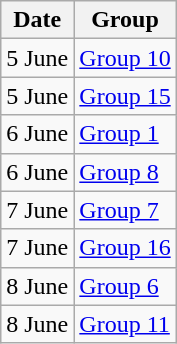<table class="wikitable">
<tr>
<th>Date</th>
<th>Group</th>
</tr>
<tr>
<td style="text-align:right;">5 June</td>
<td style="text-align:left;"><a href='#'>Group 10</a></td>
</tr>
<tr>
<td style="text-align:right;">5 June</td>
<td style="text-align:left;"><a href='#'>Group 15</a></td>
</tr>
<tr>
<td style="text-align:right;">6 June</td>
<td style="text-align:left;"><a href='#'>Group 1</a></td>
</tr>
<tr>
<td style="text-align:right;">6 June</td>
<td style="text-align:left;"><a href='#'>Group 8</a></td>
</tr>
<tr>
<td style="text-align:right;">7 June</td>
<td style="text-align:left;"><a href='#'>Group 7</a></td>
</tr>
<tr>
<td style="text-align:right;">7 June</td>
<td style="text-align:left;"><a href='#'>Group 16</a></td>
</tr>
<tr>
<td style="text-align:right;">8 June</td>
<td style="text-align:left;"><a href='#'>Group 6</a></td>
</tr>
<tr>
<td style="text-align:right;">8 June</td>
<td style="text-align:left;"><a href='#'>Group 11</a></td>
</tr>
</table>
